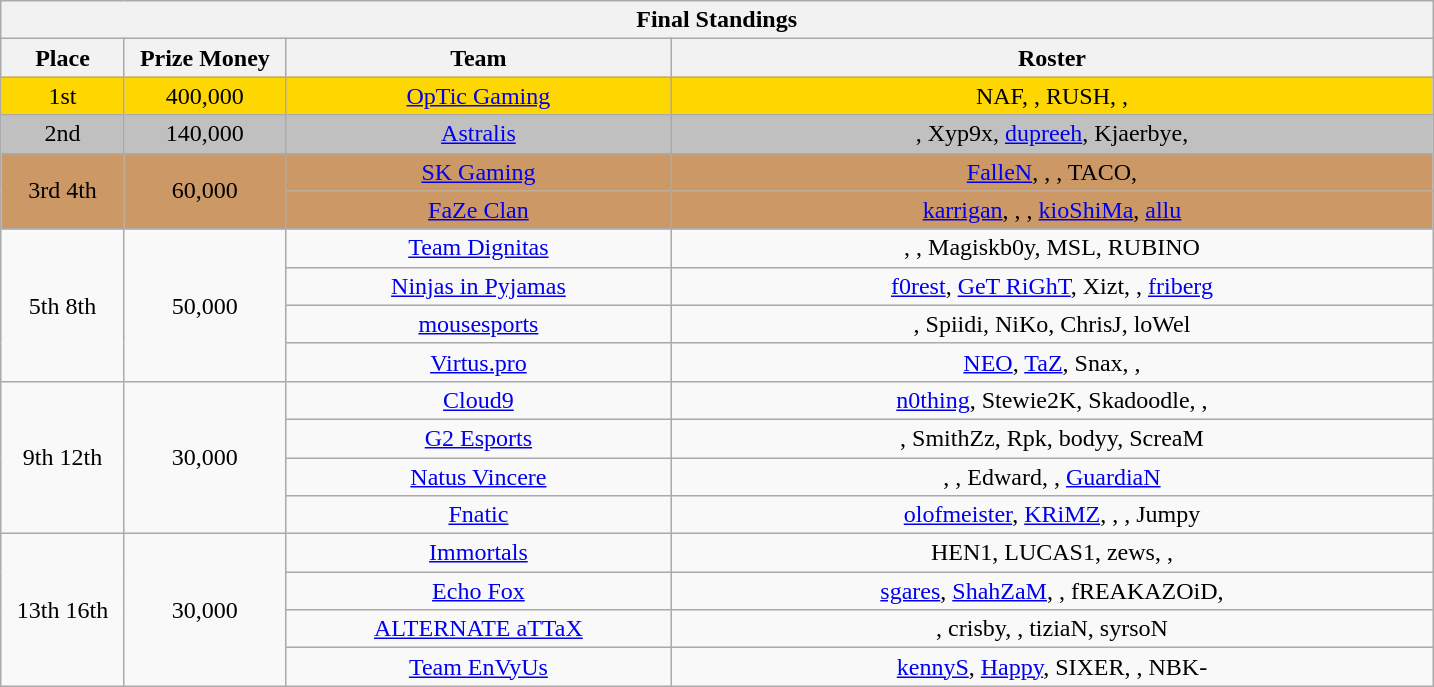<table class="wikitable" style="text-align: center;">
<tr>
<th colspan=4>Final Standings</th>
</tr>
<tr>
<th width="75px">Place</th>
<th width="100">Prize Money</th>
<th width="250">Team</th>
<th width="500px">Roster</th>
</tr>
<tr>
<td style="text-align:center; background:gold;">1st</td>
<td style="text-align:center; background:gold;">400,000</td>
<td style="text-align:center; background:gold;"><a href='#'>OpTic Gaming</a></td>
<td style="text-align:center; background:gold;">NAF, , RUSH, , </td>
</tr>
<tr>
<td style="text-align:center; background:silver;">2nd</td>
<td style="text-align:center; background:silver;">140,000</td>
<td style="text-align:center; background:silver;"><a href='#'>Astralis</a></td>
<td style="text-align:center; background:silver;">, Xyp9x, <a href='#'>dupreeh</a>, Kjaerbye, </td>
</tr>
<tr>
<td style="text-align:center; background:#c96;" rowspan="2">3rd  4th</td>
<td style="text-align:center; background:#c96;" rowspan="2">60,000</td>
<td style="text-align:center; background:#c96;"><a href='#'>SK Gaming</a></td>
<td style="text-align:center; background:#c96;"><a href='#'>FalleN</a>, , , TACO, </td>
</tr>
<tr>
<td style="text-align:center; background:#c96;"><a href='#'>FaZe Clan</a></td>
<td style="text-align:center; background:#c96;"><a href='#'>karrigan</a>, , , <a href='#'>kioShiMa</a>, <a href='#'>allu</a></td>
</tr>
<tr>
<td rowspan="4">5th  8th</td>
<td rowspan="4">50,000</td>
<td><a href='#'>Team Dignitas</a></td>
<td>, , Magiskb0y, MSL, RUBINO</td>
</tr>
<tr>
<td><a href='#'>Ninjas in Pyjamas</a></td>
<td><a href='#'>f0rest</a>, <a href='#'>GeT RiGhT</a>, Xizt, , <a href='#'>friberg</a></td>
</tr>
<tr>
<td><a href='#'>mousesports</a></td>
<td>, Spiidi, NiKo, ChrisJ, loWel</td>
</tr>
<tr>
<td><a href='#'>Virtus.pro</a></td>
<td><a href='#'>NEO</a>, <a href='#'>TaZ</a>, Snax, , </td>
</tr>
<tr>
<td rowspan="4">9th  12th</td>
<td rowspan="4">30,000</td>
<td><a href='#'>Cloud9</a></td>
<td><a href='#'>n0thing</a>, Stewie2K, Skadoodle, , </td>
</tr>
<tr>
<td><a href='#'>G2 Esports</a></td>
<td>, SmithZz, Rpk, bodyy, ScreaM</td>
</tr>
<tr>
<td><a href='#'>Natus Vincere</a></td>
<td>, , Edward, , <a href='#'>GuardiaN</a></td>
</tr>
<tr>
<td><a href='#'>Fnatic</a></td>
<td><a href='#'>olofmeister</a>, <a href='#'>KRiMZ</a>, , , Jumpy</td>
</tr>
<tr>
<td rowspan="4">13th  16th</td>
<td rowspan="4">30,000</td>
<td><a href='#'>Immortals</a></td>
<td>HEN1, LUCAS1, zews, , </td>
</tr>
<tr>
<td><a href='#'>Echo Fox</a></td>
<td><a href='#'>sgares</a>, <a href='#'>ShahZaM</a>, , fREAKAZOiD, </td>
</tr>
<tr>
<td><a href='#'>ALTERNATE aTTaX</a></td>
<td>, crisby, , tiziaN, syrsoN</td>
</tr>
<tr>
<td><a href='#'>Team EnVyUs</a></td>
<td><a href='#'>kennyS</a>, <a href='#'>Happy</a>, SIXER, , NBK-</td>
</tr>
</table>
